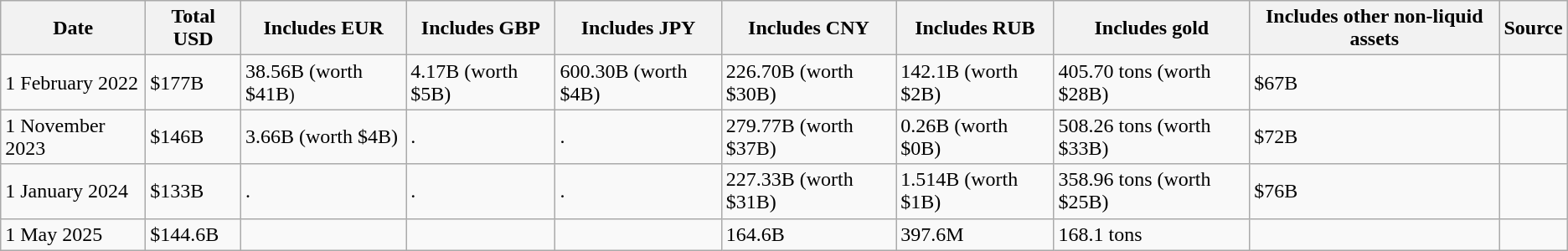<table class="wikitable">
<tr>
<th>Date</th>
<th>Total USD</th>
<th>Includes EUR</th>
<th>Includes GBP</th>
<th>Includes JPY</th>
<th>Includes CNY</th>
<th>Includes RUB</th>
<th>Includes gold</th>
<th>Includes other non-liquid assets</th>
<th>Source</th>
</tr>
<tr>
<td>1 February 2022</td>
<td>$177B</td>
<td>38.56B (worth $41B<small>)</small></td>
<td>4.17B (worth $5B)</td>
<td>600.30B (worth $4B)</td>
<td>226.70B (worth $30B)</td>
<td>142.1B (worth $2B)</td>
<td>405.70 tons (worth $28B)</td>
<td>$67B</td>
<td></td>
</tr>
<tr>
<td>1 November 2023</td>
<td>$146B</td>
<td>3.66B (worth $4B)</td>
<td>.</td>
<td>.</td>
<td>279.77B (worth $37B)</td>
<td>0.26B (worth $0B)</td>
<td>508.26 tons (worth $33B)</td>
<td>$72B</td>
<td></td>
</tr>
<tr>
<td>1 January 2024</td>
<td>$133B</td>
<td>.</td>
<td>.</td>
<td>.</td>
<td>227.33B (worth $31B)</td>
<td>1.514B (worth $1B)</td>
<td>358.96 tons (worth $25B)</td>
<td>$76B</td>
<td></td>
</tr>
<tr>
<td>1 May 2025</td>
<td>$144.6B</td>
<td></td>
<td></td>
<td></td>
<td>164.6B</td>
<td>397.6M</td>
<td>168.1 tons</td>
<td></td>
<td></td>
</tr>
</table>
